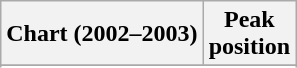<table class="wikitable sortable">
<tr>
<th align="left">Chart (2002–2003)</th>
<th align="center">Peak<br>position</th>
</tr>
<tr>
</tr>
<tr>
</tr>
</table>
